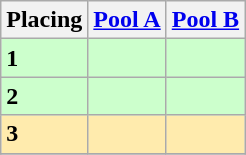<table class=wikitable style="border:1px solid #AAAAAA;">
<tr>
<th>Placing</th>
<th><a href='#'>Pool A</a></th>
<th><a href='#'>Pool B</a></th>
</tr>
<tr style="background: #ccffcc;">
<td><strong>1</strong></td>
<td></td>
<td></td>
</tr>
<tr style="background: #ccffcc;">
<td><strong>2</strong></td>
<td></td>
<td></td>
</tr>
<tr style="background: #ffebad;">
<td><strong>3</strong></td>
<td></td>
<td></td>
</tr>
<tr>
</tr>
</table>
